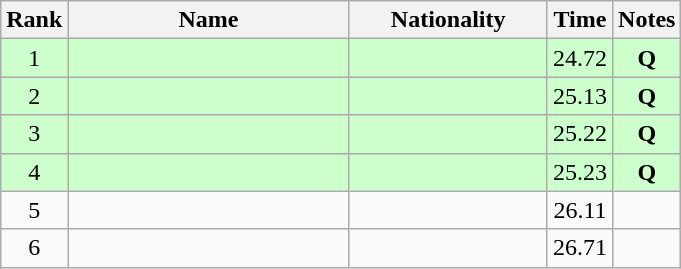<table class="wikitable sortable" style="text-align:center">
<tr>
<th>Rank</th>
<th style="width:180px">Name</th>
<th style="width:125px">Nationality</th>
<th>Time</th>
<th>Notes</th>
</tr>
<tr style="background:#cfc;">
<td>1</td>
<td style="text-align:left;"></td>
<td style="text-align:left;"></td>
<td>24.72</td>
<td><strong>Q</strong></td>
</tr>
<tr style="background:#cfc;">
<td>2</td>
<td style="text-align:left;"></td>
<td style="text-align:left;"></td>
<td>25.13</td>
<td><strong>Q</strong></td>
</tr>
<tr style="background:#cfc;">
<td>3</td>
<td style="text-align:left;"></td>
<td style="text-align:left;"></td>
<td>25.22</td>
<td><strong>Q</strong></td>
</tr>
<tr style="background:#cfc;">
<td>4</td>
<td style="text-align:left;"></td>
<td style="text-align:left;"></td>
<td>25.23</td>
<td><strong>Q</strong></td>
</tr>
<tr>
<td>5</td>
<td style="text-align:left;"></td>
<td style="text-align:left;"></td>
<td>26.11</td>
<td></td>
</tr>
<tr>
<td>6</td>
<td style="text-align:left;"></td>
<td style="text-align:left;"></td>
<td>26.71</td>
<td></td>
</tr>
</table>
